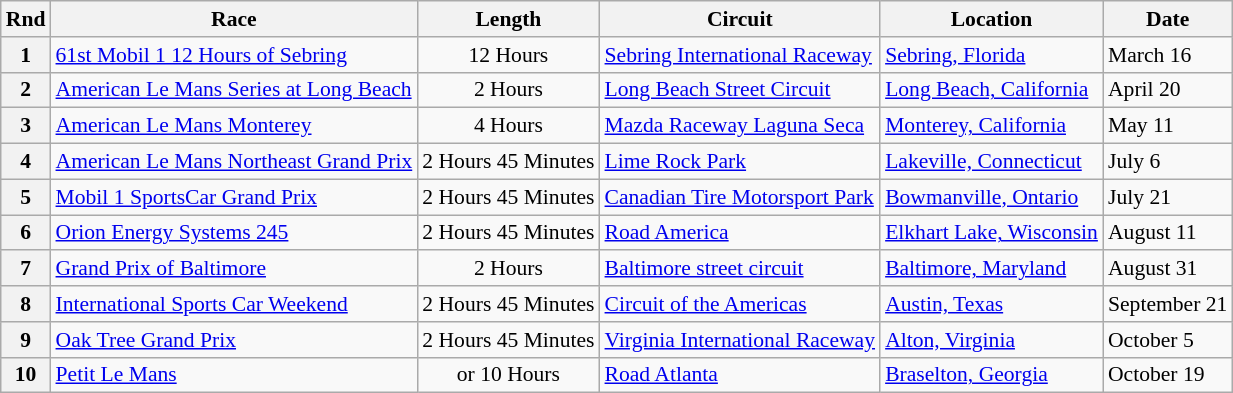<table class="wikitable" style="font-size: 90%;">
<tr>
<th>Rnd</th>
<th>Race</th>
<th>Length</th>
<th>Circuit</th>
<th>Location</th>
<th>Date</th>
</tr>
<tr>
<th>1</th>
<td><a href='#'>61st Mobil 1 12 Hours of Sebring</a></td>
<td align=center>12 Hours</td>
<td><a href='#'>Sebring International Raceway</a></td>
<td><a href='#'>Sebring, Florida</a></td>
<td>March 16</td>
</tr>
<tr>
<th>2</th>
<td><a href='#'>American Le Mans Series at Long Beach</a></td>
<td align=center>2 Hours</td>
<td><a href='#'>Long Beach Street Circuit</a></td>
<td><a href='#'>Long Beach, California</a></td>
<td>April 20</td>
</tr>
<tr>
<th>3</th>
<td><a href='#'>American Le Mans Monterey</a></td>
<td align=center>4 Hours</td>
<td><a href='#'>Mazda Raceway Laguna Seca</a></td>
<td><a href='#'>Monterey, California</a></td>
<td>May 11</td>
</tr>
<tr>
<th>4</th>
<td><a href='#'>American Le Mans Northeast Grand Prix</a></td>
<td align=center>2 Hours 45 Minutes</td>
<td><a href='#'>Lime Rock Park</a></td>
<td><a href='#'>Lakeville, Connecticut</a></td>
<td>July 6</td>
</tr>
<tr>
<th>5</th>
<td><a href='#'>Mobil 1 SportsCar Grand Prix</a></td>
<td align=center>2 Hours 45 Minutes</td>
<td><a href='#'>Canadian Tire Motorsport Park</a></td>
<td><a href='#'>Bowmanville, Ontario</a></td>
<td>July 21</td>
</tr>
<tr>
<th>6</th>
<td><a href='#'>Orion Energy Systems 245</a></td>
<td align=center>2 Hours 45 Minutes</td>
<td><a href='#'>Road America</a></td>
<td><a href='#'>Elkhart Lake, Wisconsin</a></td>
<td>August 11</td>
</tr>
<tr>
<th>7</th>
<td><a href='#'>Grand Prix of Baltimore</a></td>
<td align=center>2 Hours</td>
<td><a href='#'>Baltimore street circuit</a></td>
<td><a href='#'>Baltimore, Maryland</a></td>
<td>August 31</td>
</tr>
<tr>
<th>8</th>
<td><a href='#'>International Sports Car Weekend</a></td>
<td align=center>2 Hours 45 Minutes</td>
<td><a href='#'>Circuit of the Americas</a></td>
<td><a href='#'>Austin, Texas</a></td>
<td>September 21</td>
</tr>
<tr>
<th>9</th>
<td><a href='#'>Oak Tree Grand Prix</a></td>
<td align=center>2 Hours 45 Minutes</td>
<td><a href='#'>Virginia International Raceway</a></td>
<td><a href='#'>Alton, Virginia</a></td>
<td>October 5</td>
</tr>
<tr>
<th>10</th>
<td><a href='#'>Petit Le Mans</a></td>
<td align=center> or 10 Hours</td>
<td><a href='#'>Road Atlanta</a></td>
<td><a href='#'>Braselton, Georgia</a></td>
<td>October 19</td>
</tr>
</table>
